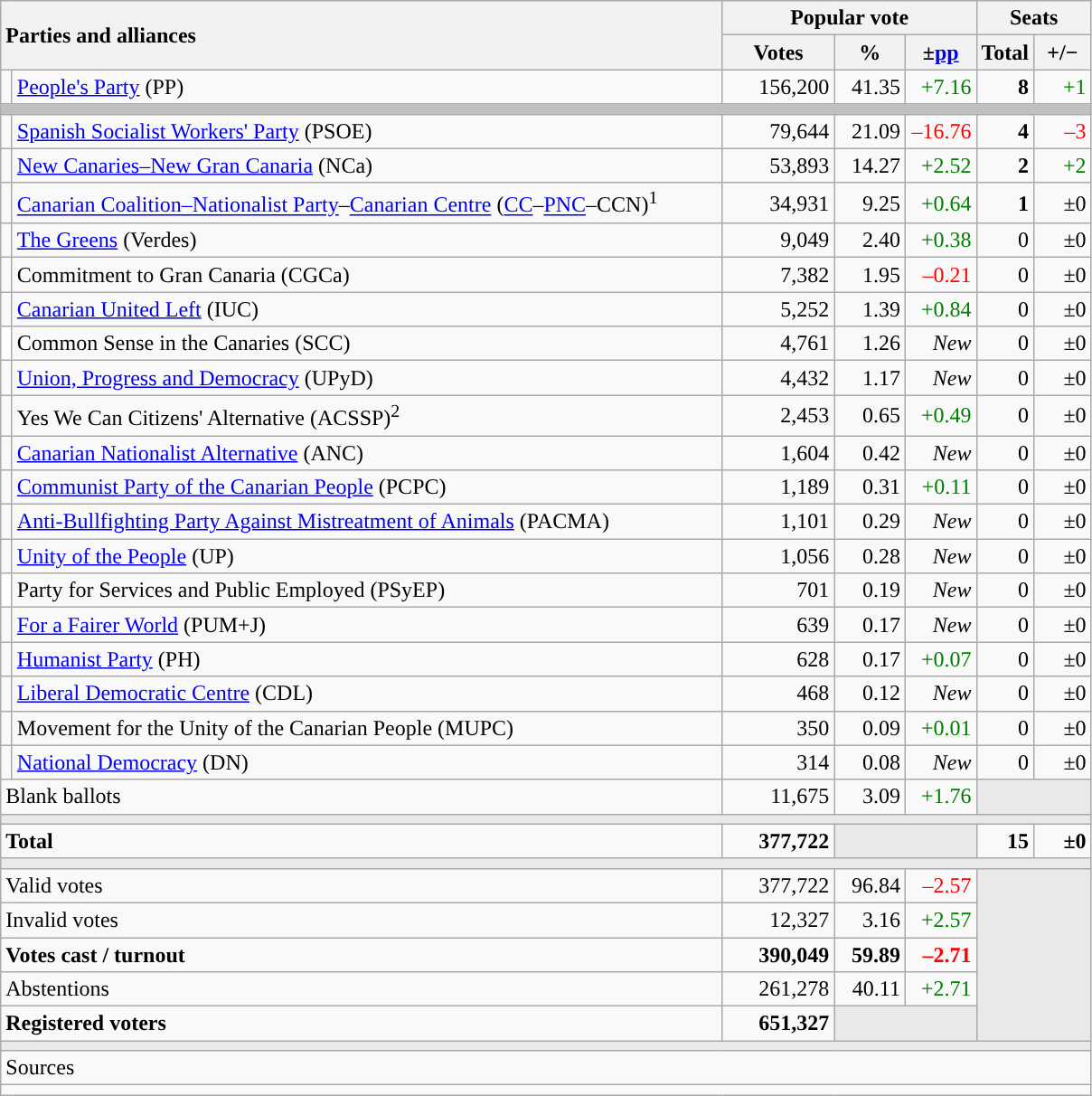<table class="wikitable" style="text-align:right;">
<tr>
<th style="text-align:left;" rowspan="2" colspan="2" width="525">Parties and alliances</th>
<th colspan="3">Popular vote</th>
<th colspan="2">Seats</th>
</tr>
<tr>
<th width="75">Votes</th>
<th width="45">%</th>
<th width="45">±<a href='#'>pp</a></th>
<th width="35">Total</th>
<th width="35">+/−</th>
</tr>
<tr>
<td width="1" style="color:inherit;background:"></td>
<td align="left"><a href='#'>People's Party</a> (PP)</td>
<td>156,200</td>
<td>41.35</td>
<td style="color:green;">+7.16</td>
<td><strong>8</strong></td>
<td style="color:green;">+1</td>
</tr>
<tr>
<td colspan="7" bgcolor="#C0C0C0"></td>
</tr>
<tr>
<td style="color:inherit;background:"></td>
<td align="left"><a href='#'>Spanish Socialist Workers' Party</a> (PSOE)</td>
<td>79,644</td>
<td>21.09</td>
<td style="color:red;">–16.76</td>
<td><strong>4</strong></td>
<td style="color:red;">–3</td>
</tr>
<tr>
<td style="color:inherit;background:"></td>
<td align="left"><a href='#'>New Canaries–New Gran Canaria</a> (NCa)</td>
<td>53,893</td>
<td>14.27</td>
<td style="color:green;">+2.52</td>
<td><strong>2</strong></td>
<td style="color:green;">+2</td>
</tr>
<tr>
<td style="color:inherit;background:"></td>
<td align="left"><a href='#'>Canarian Coalition–Nationalist Party</a>–<a href='#'>Canarian Centre</a> (<a href='#'>CC</a>–<a href='#'>PNC</a>–CCN)<sup>1</sup></td>
<td>34,931</td>
<td>9.25</td>
<td style="color:green;">+0.64</td>
<td><strong>1</strong></td>
<td>±0</td>
</tr>
<tr>
<td style="color:inherit;background:"></td>
<td align="left"><a href='#'>The Greens</a> (Verdes)</td>
<td>9,049</td>
<td>2.40</td>
<td style="color:green;">+0.38</td>
<td>0</td>
<td>±0</td>
</tr>
<tr>
<td style="color:inherit;background:"></td>
<td align="left">Commitment to Gran Canaria (CGCa)</td>
<td>7,382</td>
<td>1.95</td>
<td style="color:red;">–0.21</td>
<td>0</td>
<td>±0</td>
</tr>
<tr>
<td style="color:inherit;background:"></td>
<td align="left"><a href='#'>Canarian United Left</a> (IUC)</td>
<td>5,252</td>
<td>1.39</td>
<td style="color:green;">+0.84</td>
<td>0</td>
<td>±0</td>
</tr>
<tr>
<td bgcolor="white"></td>
<td align="left">Common Sense in the Canaries (SCC)</td>
<td>4,761</td>
<td>1.26</td>
<td><em>New</em></td>
<td>0</td>
<td>±0</td>
</tr>
<tr>
<td style="color:inherit;background:"></td>
<td align="left"><a href='#'>Union, Progress and Democracy</a> (UPyD)</td>
<td>4,432</td>
<td>1.17</td>
<td><em>New</em></td>
<td>0</td>
<td>±0</td>
</tr>
<tr>
<td style="color:inherit;background:"></td>
<td align="left">Yes We Can Citizens' Alternative (ACSSP)<sup>2</sup></td>
<td>2,453</td>
<td>0.65</td>
<td style="color:green;">+0.49</td>
<td>0</td>
<td>±0</td>
</tr>
<tr>
<td style="color:inherit;background:"></td>
<td align="left"><a href='#'>Canarian Nationalist Alternative</a> (ANC)</td>
<td>1,604</td>
<td>0.42</td>
<td><em>New</em></td>
<td>0</td>
<td>±0</td>
</tr>
<tr>
<td style="color:inherit;background:"></td>
<td align="left"><a href='#'>Communist Party of the Canarian People</a> (PCPC)</td>
<td>1,189</td>
<td>0.31</td>
<td style="color:green;">+0.11</td>
<td>0</td>
<td>±0</td>
</tr>
<tr>
<td style="color:inherit;background:"></td>
<td align="left"><a href='#'>Anti-Bullfighting Party Against Mistreatment of Animals</a> (PACMA)</td>
<td>1,101</td>
<td>0.29</td>
<td><em>New</em></td>
<td>0</td>
<td>±0</td>
</tr>
<tr>
<td style="color:inherit;background:"></td>
<td align="left"><a href='#'>Unity of the People</a> (UP)</td>
<td>1,056</td>
<td>0.28</td>
<td><em>New</em></td>
<td>0</td>
<td>±0</td>
</tr>
<tr>
<td bgcolor="white"></td>
<td align="left">Party for Services and Public Employed (PSyEP)</td>
<td>701</td>
<td>0.19</td>
<td><em>New</em></td>
<td>0</td>
<td>±0</td>
</tr>
<tr>
<td style="color:inherit;background:"></td>
<td align="left"><a href='#'>For a Fairer World</a> (PUM+J)</td>
<td>639</td>
<td>0.17</td>
<td><em>New</em></td>
<td>0</td>
<td>±0</td>
</tr>
<tr>
<td style="color:inherit;background:"></td>
<td align="left"><a href='#'>Humanist Party</a> (PH)</td>
<td>628</td>
<td>0.17</td>
<td style="color:green;">+0.07</td>
<td>0</td>
<td>±0</td>
</tr>
<tr>
<td style="color:inherit;background:"></td>
<td align="left"><a href='#'>Liberal Democratic Centre</a> (CDL)</td>
<td>468</td>
<td>0.12</td>
<td><em>New</em></td>
<td>0</td>
<td>±0</td>
</tr>
<tr>
<td style="color:inherit;background:"></td>
<td align="left">Movement for the Unity of the Canarian People (MUPC)</td>
<td>350</td>
<td>0.09</td>
<td style="color:green;">+0.01</td>
<td>0</td>
<td>±0</td>
</tr>
<tr>
<td style="color:inherit;background:"></td>
<td align="left"><a href='#'>National Democracy</a> (DN)</td>
<td>314</td>
<td>0.08</td>
<td><em>New</em></td>
<td>0</td>
<td>±0</td>
</tr>
<tr>
<td align="left" colspan="2">Blank ballots</td>
<td>11,675</td>
<td>3.09</td>
<td style="color:green;">+1.76</td>
<td bgcolor="#E9E9E9" colspan="2"></td>
</tr>
<tr>
<td colspan="7" bgcolor="#E9E9E9"></td>
</tr>
<tr style="font-weight:bold;">
<td align="left" colspan="2">Total</td>
<td>377,722</td>
<td bgcolor="#E9E9E9" colspan="2"></td>
<td>15</td>
<td>±0</td>
</tr>
<tr>
<td colspan="7" bgcolor="#E9E9E9"></td>
</tr>
<tr>
<td align="left" colspan="2">Valid votes</td>
<td>377,722</td>
<td>96.84</td>
<td style="color:red;">–2.57</td>
<td bgcolor="#E9E9E9" colspan="2" rowspan="5"></td>
</tr>
<tr>
<td align="left" colspan="2">Invalid votes</td>
<td>12,327</td>
<td>3.16</td>
<td style="color:green;">+2.57</td>
</tr>
<tr style="font-weight:bold;">
<td align="left" colspan="2">Votes cast / turnout</td>
<td>390,049</td>
<td>59.89</td>
<td style="color:red;">–2.71</td>
</tr>
<tr>
<td align="left" colspan="2">Abstentions</td>
<td>261,278</td>
<td>40.11</td>
<td style="color:green;">+2.71</td>
</tr>
<tr style="font-weight:bold;">
<td align="left" colspan="2">Registered voters</td>
<td>651,327</td>
<td bgcolor="#E9E9E9" colspan="2"></td>
</tr>
<tr>
<td colspan="7" bgcolor="#E9E9E9"></td>
</tr>
<tr>
<td align="left" colspan="7">Sources</td>
</tr>
<tr>
<td colspan="7" style="text-align:left; max-width:790px;"></td>
</tr>
</table>
